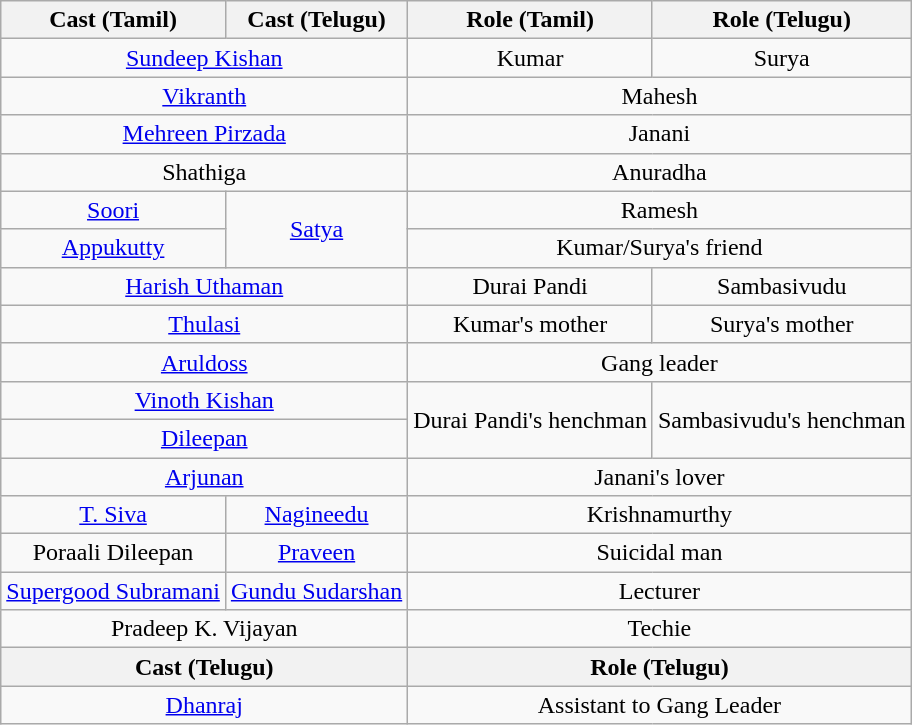<table class="wikitable">
<tr>
<th>Cast (Tamil)</th>
<th>Cast (Telugu)</th>
<th>Role (Tamil)</th>
<th>Role (Telugu)</th>
</tr>
<tr>
<td colspan="2" style="text-align:center;"><a href='#'>Sundeep Kishan</a></td>
<td style="text-align:center;">Kumar</td>
<td style="text-align:center;">Surya</td>
</tr>
<tr>
<td colspan="2" style="text-align:center;"><a href='#'>Vikranth</a></td>
<td colspan="2" style="text-align:center;">Mahesh</td>
</tr>
<tr>
<td colspan="2" style="text-align:center;"><a href='#'>Mehreen Pirzada</a></td>
<td colspan="2" style="text-align:center;">Janani</td>
</tr>
<tr>
<td colspan="2" style="text-align:center;">Shathiga</td>
<td colspan="2" style="text-align:center;">Anuradha</td>
</tr>
<tr>
<td style="text-align:center;"><a href='#'>Soori</a></td>
<td rowspan="2" style="text-align:center;"><a href='#'>Satya</a></td>
<td colspan="2" style="text-align:center;">Ramesh</td>
</tr>
<tr>
<td style="text-align:center;"><a href='#'>Appukutty</a></td>
<td colspan="2" style="text-align:center;">Kumar/Surya's friend</td>
</tr>
<tr>
<td colspan="2" style="text-align:center;"><a href='#'>Harish Uthaman</a></td>
<td style="text-align:center;">Durai Pandi</td>
<td style="text-align:center;">Sambasivudu</td>
</tr>
<tr>
<td colspan="2" style="text-align:center;"><a href='#'>Thulasi</a></td>
<td style="text-align:center;">Kumar's mother</td>
<td style="text-align:center;">Surya's mother</td>
</tr>
<tr>
<td colspan="2" style="text-align:center;"><a href='#'>Aruldoss</a></td>
<td colspan="2" style="text-align:center;">Gang leader</td>
</tr>
<tr>
<td colspan="2" style="text-align:center;"><a href='#'>Vinoth Kishan</a></td>
<td rowspan="2" style="text-align:center;">Durai Pandi's henchman</td>
<td rowspan="2" style="text-align:center;">Sambasivudu's henchman</td>
</tr>
<tr>
<td colspan="2" style="text-align:center;"><a href='#'>Dileepan</a></td>
</tr>
<tr>
<td colspan="2" style="text-align:center;"><a href='#'>Arjunan</a></td>
<td colspan="2" style="text-align:center;">Janani's lover</td>
</tr>
<tr>
<td style="text-align:center;"><a href='#'>T. Siva</a></td>
<td style="text-align:center;"><a href='#'>Nagineedu</a></td>
<td colspan="2"  style="text-align:center;">Krishnamurthy</td>
</tr>
<tr>
<td style="text-align:center;">Poraali Dileepan</td>
<td style="text-align:center;"><a href='#'>Praveen</a></td>
<td colspan="2"  style="text-align:center;">Suicidal man</td>
</tr>
<tr>
<td style="text-align:center;"><a href='#'>Supergood Subramani</a></td>
<td style="text-align:center;"><a href='#'>Gundu Sudarshan</a></td>
<td colspan="2"  style="text-align:center;">Lecturer</td>
</tr>
<tr>
<td colspan="2" style="text-align:center;">Pradeep K. Vijayan</td>
<td colspan="2"  style="text-align:center;">Techie</td>
</tr>
<tr>
<th colspan="2">Cast (Telugu)</th>
<th colspan="2">Role (Telugu)</th>
</tr>
<tr>
<td colspan="2" style="text-align:center;"><a href='#'>Dhanraj</a></td>
<td colspan="2" style="text-align:center;">Assistant to Gang Leader</td>
</tr>
</table>
